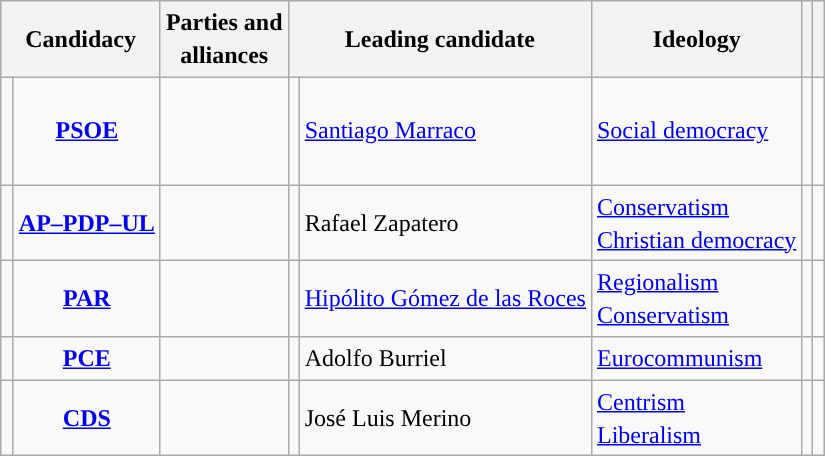<table class="wikitable" style="line-height:1.35em; text-align:left;">
<tr>
<th colspan="2">Candidacy</th>
<th>Parties and<br>alliances</th>
<th colspan="2">Leading candidate</th>
<th>Ideology</th>
<th></th>
<th></th>
</tr>
<tr>
<td width="1" style="color:inherit;background:"></td>
<td align="center"><strong><a href='#'>PSOE</a></strong></td>
<td></td>
<td></td>
<td><a href='#'>Santiago Marraco</a></td>
<td><a href='#'>Social democracy</a></td>
<td></td>
<td><br><br><br></td>
</tr>
<tr>
<td style="color:inherit;background:"></td>
<td align="center"><strong><a href='#'>AP–PDP–UL</a></strong></td>
<td></td>
<td></td>
<td>Rafael Zapatero</td>
<td><a href='#'>Conservatism</a><br><a href='#'>Christian democracy</a></td>
<td></td>
<td><br><br></td>
</tr>
<tr>
<td style="color:inherit;background:"></td>
<td align="center"><strong><a href='#'>PAR</a></strong></td>
<td></td>
<td></td>
<td><a href='#'>Hipólito Gómez de las Roces</a></td>
<td><a href='#'>Regionalism</a><br><a href='#'>Conservatism</a></td>
<td></td>
<td><br></td>
</tr>
<tr>
<td style="color:inherit;background:"></td>
<td align="center"><strong><a href='#'>PCE</a></strong></td>
<td></td>
<td></td>
<td>Adolfo Burriel</td>
<td><a href='#'>Eurocommunism</a></td>
<td></td>
<td><br></td>
</tr>
<tr>
<td style="color:inherit;background:"></td>
<td align="center"><strong><a href='#'>CDS</a></strong></td>
<td></td>
<td></td>
<td>José Luis Merino</td>
<td><a href='#'>Centrism</a><br><a href='#'>Liberalism</a></td>
<td></td>
<td><br></td>
</tr>
</table>
